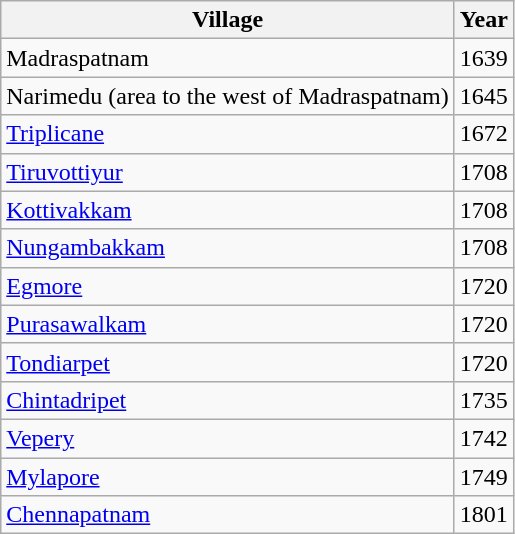<table class="wikitable">
<tr>
<th>Village</th>
<th>Year</th>
</tr>
<tr>
<td>Madraspatnam</td>
<td>1639</td>
</tr>
<tr>
<td>Narimedu (area to the west of Madraspatnam)</td>
<td>1645</td>
</tr>
<tr>
<td><a href='#'>Triplicane</a></td>
<td>1672</td>
</tr>
<tr>
<td><a href='#'>Tiruvottiyur</a></td>
<td>1708</td>
</tr>
<tr>
<td><a href='#'>Kottivakkam</a></td>
<td>1708</td>
</tr>
<tr>
<td><a href='#'>Nungambakkam</a></td>
<td>1708</td>
</tr>
<tr>
<td><a href='#'>Egmore</a></td>
<td>1720</td>
</tr>
<tr>
<td><a href='#'>Purasawalkam</a></td>
<td>1720</td>
</tr>
<tr>
<td><a href='#'>Tondiarpet</a></td>
<td>1720</td>
</tr>
<tr>
<td><a href='#'>Chintadripet</a></td>
<td>1735</td>
</tr>
<tr>
<td><a href='#'>Vepery</a></td>
<td>1742</td>
</tr>
<tr>
<td><a href='#'>Mylapore</a></td>
<td>1749</td>
</tr>
<tr>
<td><a href='#'>Chennapatnam</a></td>
<td>1801</td>
</tr>
</table>
